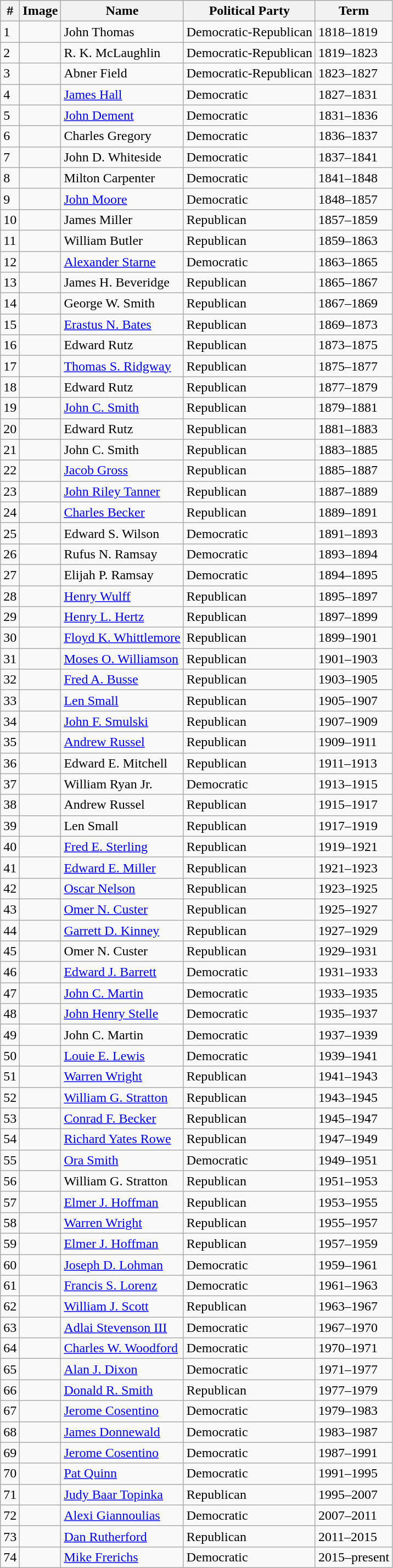<table class="wikitable" border="1">
<tr>
<th>#</th>
<th>Image</th>
<th>Name</th>
<th>Political Party</th>
<th>Term</th>
</tr>
<tr>
<td>1</td>
<td></td>
<td>John Thomas</td>
<td>Democratic-Republican</td>
<td>1818–1819</td>
</tr>
<tr>
<td>2</td>
<td></td>
<td>R. K. McLaughlin</td>
<td>Democratic-Republican</td>
<td>1819–1823</td>
</tr>
<tr>
<td>3</td>
<td></td>
<td>Abner Field</td>
<td>Democratic-Republican</td>
<td>1823–1827</td>
</tr>
<tr>
<td>4</td>
<td></td>
<td><a href='#'>James Hall</a></td>
<td>Democratic</td>
<td>1827–1831</td>
</tr>
<tr>
<td>5</td>
<td></td>
<td><a href='#'>John Dement</a></td>
<td>Democratic</td>
<td>1831–1836</td>
</tr>
<tr>
<td>6</td>
<td></td>
<td>Charles Gregory</td>
<td>Democratic</td>
<td>1836–1837</td>
</tr>
<tr>
<td>7</td>
<td></td>
<td>John D. Whiteside</td>
<td>Democratic</td>
<td>1837–1841</td>
</tr>
<tr>
<td>8</td>
<td></td>
<td>Milton Carpenter</td>
<td>Democratic</td>
<td>1841–1848</td>
</tr>
<tr>
<td>9</td>
<td></td>
<td><a href='#'>John Moore</a></td>
<td>Democratic</td>
<td>1848–1857</td>
</tr>
<tr>
<td>10</td>
<td></td>
<td>James Miller</td>
<td>Republican</td>
<td>1857–1859</td>
</tr>
<tr>
<td>11</td>
<td></td>
<td>William Butler</td>
<td>Republican</td>
<td>1859–1863</td>
</tr>
<tr>
<td>12</td>
<td></td>
<td><a href='#'>Alexander Starne</a></td>
<td>Democratic</td>
<td>1863–1865</td>
</tr>
<tr>
<td>13</td>
<td></td>
<td>James H. Beveridge</td>
<td>Republican</td>
<td>1865–1867</td>
</tr>
<tr>
<td>14</td>
<td></td>
<td>George W. Smith</td>
<td>Republican</td>
<td>1867–1869</td>
</tr>
<tr>
<td>15</td>
<td></td>
<td><a href='#'>Erastus N. Bates</a></td>
<td>Republican</td>
<td>1869–1873</td>
</tr>
<tr>
<td>16</td>
<td></td>
<td>Edward Rutz</td>
<td>Republican</td>
<td>1873–1875</td>
</tr>
<tr>
<td>17</td>
<td></td>
<td><a href='#'>Thomas S. Ridgway</a></td>
<td>Republican</td>
<td>1875–1877</td>
</tr>
<tr>
<td>18</td>
<td></td>
<td>Edward Rutz</td>
<td>Republican</td>
<td>1877–1879</td>
</tr>
<tr>
<td>19</td>
<td></td>
<td><a href='#'>John C. Smith</a></td>
<td>Republican</td>
<td>1879–1881</td>
</tr>
<tr>
<td>20</td>
<td></td>
<td>Edward Rutz</td>
<td>Republican</td>
<td>1881–1883</td>
</tr>
<tr>
<td>21</td>
<td></td>
<td>John C. Smith</td>
<td>Republican</td>
<td>1883–1885</td>
</tr>
<tr>
<td>22</td>
<td></td>
<td><a href='#'>Jacob Gross</a></td>
<td>Republican</td>
<td>1885–1887</td>
</tr>
<tr>
<td>23</td>
<td></td>
<td><a href='#'>John Riley Tanner</a></td>
<td>Republican</td>
<td>1887–1889</td>
</tr>
<tr>
<td>24</td>
<td></td>
<td><a href='#'>Charles Becker</a></td>
<td>Republican</td>
<td>1889–1891</td>
</tr>
<tr>
<td>25</td>
<td></td>
<td>Edward S. Wilson</td>
<td>Democratic</td>
<td>1891–1893</td>
</tr>
<tr>
<td>26</td>
<td></td>
<td>Rufus N. Ramsay</td>
<td>Democratic</td>
<td>1893–1894</td>
</tr>
<tr>
<td>27</td>
<td></td>
<td>Elijah P. Ramsay</td>
<td>Democratic</td>
<td>1894–1895</td>
</tr>
<tr>
<td>28</td>
<td></td>
<td><a href='#'>Henry Wulff</a></td>
<td>Republican</td>
<td>1895–1897</td>
</tr>
<tr>
<td>29</td>
<td></td>
<td><a href='#'>Henry L. Hertz</a></td>
<td>Republican</td>
<td>1897–1899</td>
</tr>
<tr>
<td>30</td>
<td></td>
<td><a href='#'>Floyd K. Whittlemore</a></td>
<td>Republican</td>
<td>1899–1901</td>
</tr>
<tr>
<td>31</td>
<td></td>
<td><a href='#'>Moses O. Williamson</a></td>
<td>Republican</td>
<td>1901–1903</td>
</tr>
<tr>
<td>32</td>
<td></td>
<td><a href='#'>Fred A. Busse</a></td>
<td>Republican</td>
<td>1903–1905</td>
</tr>
<tr>
<td>33</td>
<td></td>
<td><a href='#'>Len Small</a></td>
<td>Republican</td>
<td>1905–1907</td>
</tr>
<tr>
<td>34</td>
<td></td>
<td><a href='#'>John F. Smulski</a></td>
<td>Republican</td>
<td>1907–1909</td>
</tr>
<tr>
<td>35</td>
<td></td>
<td><a href='#'>Andrew Russel</a></td>
<td>Republican</td>
<td>1909–1911</td>
</tr>
<tr>
<td>36</td>
<td></td>
<td>Edward E. Mitchell</td>
<td>Republican</td>
<td>1911–1913</td>
</tr>
<tr>
<td>37</td>
<td></td>
<td>William Ryan Jr.</td>
<td>Democratic</td>
<td>1913–1915</td>
</tr>
<tr>
<td>38</td>
<td></td>
<td>Andrew Russel</td>
<td>Republican</td>
<td>1915–1917</td>
</tr>
<tr>
<td>39</td>
<td></td>
<td>Len Small</td>
<td>Republican</td>
<td>1917–1919</td>
</tr>
<tr>
<td>40</td>
<td></td>
<td><a href='#'>Fred E. Sterling</a></td>
<td>Republican</td>
<td>1919–1921</td>
</tr>
<tr>
<td>41</td>
<td></td>
<td><a href='#'>Edward E. Miller</a></td>
<td>Republican</td>
<td>1921–1923</td>
</tr>
<tr>
<td>42</td>
<td></td>
<td><a href='#'>Oscar Nelson</a></td>
<td>Republican</td>
<td>1923–1925</td>
</tr>
<tr>
<td>43</td>
<td></td>
<td><a href='#'>Omer N. Custer</a></td>
<td>Republican</td>
<td>1925–1927</td>
</tr>
<tr>
<td>44</td>
<td></td>
<td><a href='#'>Garrett D. Kinney</a></td>
<td>Republican</td>
<td>1927–1929</td>
</tr>
<tr>
<td>45</td>
<td></td>
<td>Omer N. Custer</td>
<td>Republican</td>
<td>1929–1931</td>
</tr>
<tr>
<td>46</td>
<td></td>
<td><a href='#'>Edward J. Barrett</a></td>
<td>Democratic</td>
<td>1931–1933</td>
</tr>
<tr>
<td>47</td>
<td></td>
<td><a href='#'>John C. Martin</a></td>
<td>Democratic</td>
<td>1933–1935</td>
</tr>
<tr>
<td>48</td>
<td></td>
<td><a href='#'>John Henry Stelle</a></td>
<td>Democratic</td>
<td>1935–1937</td>
</tr>
<tr>
<td>49</td>
<td></td>
<td>John C. Martin</td>
<td>Democratic</td>
<td>1937–1939</td>
</tr>
<tr>
<td>50</td>
<td></td>
<td><a href='#'>Louie E. Lewis</a></td>
<td>Democratic</td>
<td>1939–1941</td>
</tr>
<tr>
<td>51</td>
<td></td>
<td><a href='#'>Warren Wright</a></td>
<td>Republican</td>
<td>1941–1943</td>
</tr>
<tr>
<td>52</td>
<td></td>
<td><a href='#'>William G. Stratton</a></td>
<td>Republican</td>
<td>1943–1945</td>
</tr>
<tr>
<td>53</td>
<td></td>
<td><a href='#'>Conrad F. Becker</a></td>
<td>Republican</td>
<td>1945–1947</td>
</tr>
<tr>
<td>54</td>
<td></td>
<td><a href='#'>Richard Yates Rowe</a></td>
<td>Republican</td>
<td>1947–1949</td>
</tr>
<tr>
<td>55</td>
<td></td>
<td><a href='#'>Ora Smith</a></td>
<td>Democratic</td>
<td>1949–1951</td>
</tr>
<tr>
<td>56</td>
<td></td>
<td>William G. Stratton</td>
<td>Republican</td>
<td>1951–1953</td>
</tr>
<tr>
<td>57</td>
<td></td>
<td><a href='#'>Elmer J. Hoffman</a></td>
<td>Republican</td>
<td>1953–1955</td>
</tr>
<tr>
<td>58</td>
<td></td>
<td><a href='#'>Warren Wright</a></td>
<td>Republican</td>
<td>1955–1957</td>
</tr>
<tr>
<td>59</td>
<td></td>
<td><a href='#'>Elmer J. Hoffman</a></td>
<td>Republican</td>
<td>1957–1959</td>
</tr>
<tr>
<td>60</td>
<td></td>
<td><a href='#'>Joseph D. Lohman</a></td>
<td>Democratic</td>
<td>1959–1961</td>
</tr>
<tr>
<td>61</td>
<td></td>
<td><a href='#'>Francis S. Lorenz</a></td>
<td>Democratic</td>
<td>1961–1963</td>
</tr>
<tr>
<td>62</td>
<td></td>
<td><a href='#'>William J. Scott</a></td>
<td>Republican</td>
<td>1963–1967</td>
</tr>
<tr>
<td>63</td>
<td></td>
<td><a href='#'>Adlai Stevenson III</a></td>
<td>Democratic</td>
<td>1967–1970</td>
</tr>
<tr>
<td>64</td>
<td></td>
<td><a href='#'>Charles W. Woodford</a></td>
<td>Democratic</td>
<td>1970–1971</td>
</tr>
<tr>
<td>65</td>
<td></td>
<td><a href='#'>Alan J. Dixon</a></td>
<td>Democratic</td>
<td>1971–1977</td>
</tr>
<tr>
<td>66</td>
<td></td>
<td><a href='#'>Donald R. Smith</a></td>
<td>Republican</td>
<td>1977–1979</td>
</tr>
<tr>
<td>67</td>
<td></td>
<td><a href='#'>Jerome Cosentino</a></td>
<td>Democratic</td>
<td>1979–1983</td>
</tr>
<tr>
<td>68</td>
<td></td>
<td><a href='#'>James Donnewald</a></td>
<td>Democratic</td>
<td>1983–1987</td>
</tr>
<tr>
<td>69</td>
<td></td>
<td><a href='#'>Jerome Cosentino</a></td>
<td>Democratic</td>
<td>1987–1991</td>
</tr>
<tr>
<td>70</td>
<td></td>
<td><a href='#'>Pat Quinn</a></td>
<td>Democratic</td>
<td>1991–1995</td>
</tr>
<tr>
<td>71</td>
<td></td>
<td><a href='#'>Judy Baar Topinka</a></td>
<td>Republican</td>
<td>1995–2007</td>
</tr>
<tr>
<td>72</td>
<td></td>
<td><a href='#'>Alexi Giannoulias</a></td>
<td>Democratic</td>
<td>2007–2011</td>
</tr>
<tr>
<td>73</td>
<td></td>
<td><a href='#'>Dan Rutherford</a></td>
<td>Republican</td>
<td>2011–2015</td>
</tr>
<tr>
<td>74</td>
<td></td>
<td><a href='#'>Mike Frerichs</a></td>
<td>Democratic</td>
<td>2015–present</td>
</tr>
</table>
